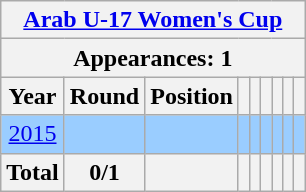<table class="wikitable" style="text-align: center;">
<tr>
<th colspan=9><a href='#'>Arab U-17 Women's Cup</a></th>
</tr>
<tr>
<th colspan=9>Appearances: 1</th>
</tr>
<tr>
<th>Year</th>
<th>Round</th>
<th>Position</th>
<th></th>
<th></th>
<th></th>
<th></th>
<th></th>
<th></th>
</tr>
<tr bgcolor=9acdff>
<td> <a href='#'>2015</a></td>
<td></td>
<td></td>
<td></td>
<td></td>
<td></td>
<td></td>
<td></td>
<td></td>
</tr>
<tr>
<th>Total</th>
<th>0/1</th>
<th></th>
<th></th>
<th></th>
<th></th>
<th></th>
<th></th>
<th></th>
</tr>
</table>
